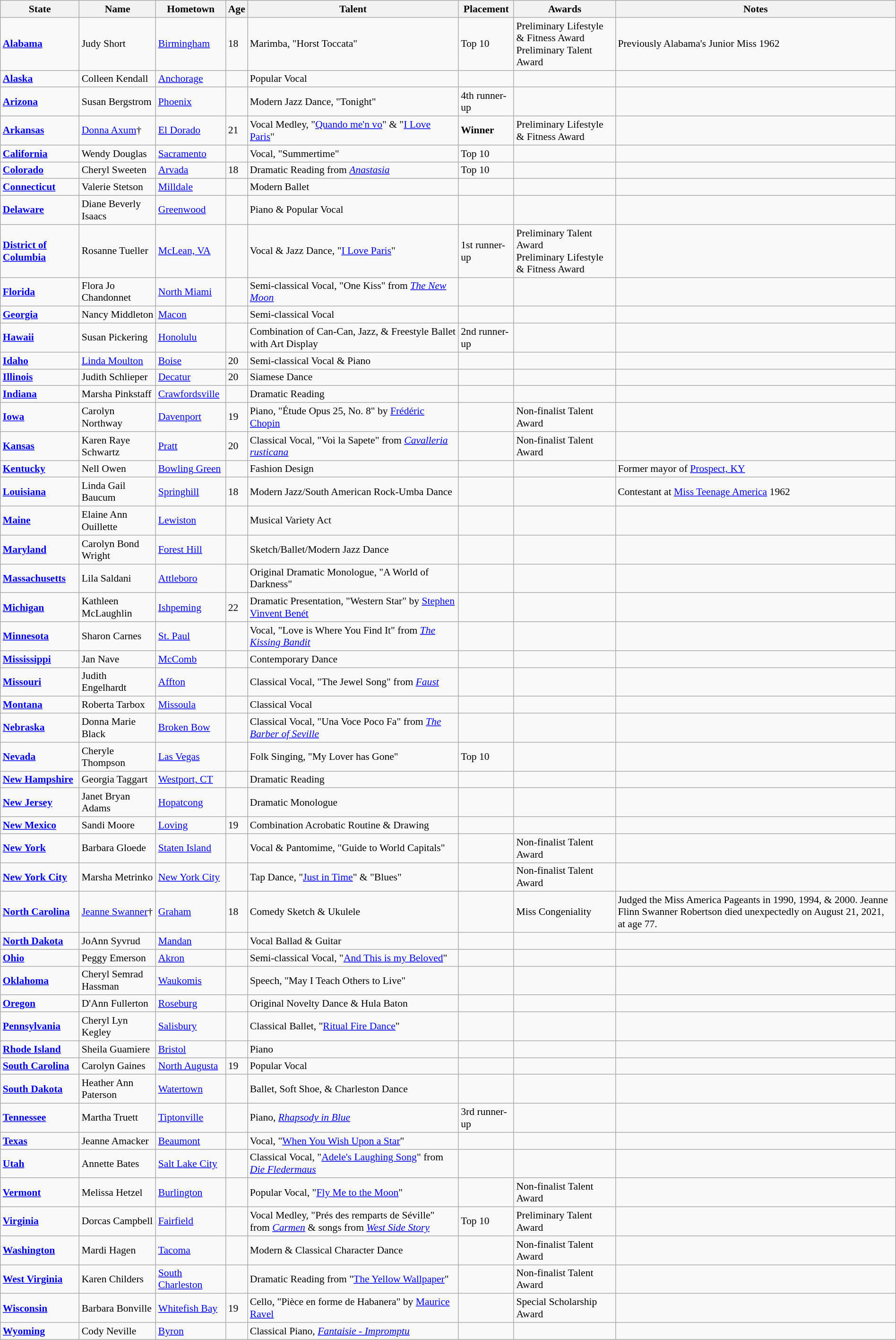<table class="wikitable" style="width:100%; font-size:90%;">
<tr>
<th>State</th>
<th>Name</th>
<th>Hometown</th>
<th>Age</th>
<th>Talent</th>
<th>Placement</th>
<th>Awards</th>
<th>Notes</th>
</tr>
<tr>
<td> <strong><a href='#'>Alabama</a></strong></td>
<td>Judy Short</td>
<td><a href='#'>Birmingham</a></td>
<td>18</td>
<td>Marimba, "Horst Toccata"</td>
<td>Top 10</td>
<td>Preliminary Lifestyle & Fitness Award<br>Preliminary Talent Award</td>
<td>Previously Alabama's Junior Miss 1962</td>
</tr>
<tr>
<td> <strong><a href='#'>Alaska</a></strong></td>
<td>Colleen Kendall</td>
<td><a href='#'>Anchorage</a></td>
<td></td>
<td>Popular Vocal</td>
<td></td>
<td></td>
<td></td>
</tr>
<tr>
<td> <strong><a href='#'>Arizona</a></strong></td>
<td>Susan Bergstrom</td>
<td><a href='#'>Phoenix</a></td>
<td></td>
<td>Modern Jazz Dance, "Tonight"</td>
<td>4th runner-up</td>
<td></td>
<td></td>
</tr>
<tr>
<td> <strong><a href='#'>Arkansas</a></strong></td>
<td><a href='#'>Donna Axum</a>†</td>
<td><a href='#'>El Dorado</a></td>
<td>21</td>
<td>Vocal Medley, "<a href='#'>Quando me'n vo</a>" & "<a href='#'>I Love Paris</a>"</td>
<td><strong>Winner</strong></td>
<td>Preliminary Lifestyle & Fitness Award</td>
<td></td>
</tr>
<tr>
<td> <strong><a href='#'>California</a></strong></td>
<td>Wendy Douglas</td>
<td><a href='#'>Sacramento</a></td>
<td></td>
<td>Vocal, "Summertime"</td>
<td>Top 10</td>
<td></td>
<td></td>
</tr>
<tr>
<td> <strong><a href='#'>Colorado</a></strong></td>
<td>Cheryl Sweeten</td>
<td><a href='#'>Arvada</a></td>
<td>18</td>
<td>Dramatic Reading from <em><a href='#'>Anastasia</a></em></td>
<td>Top 10</td>
<td></td>
<td></td>
</tr>
<tr>
<td> <strong><a href='#'>Connecticut</a></strong></td>
<td>Valerie Stetson</td>
<td><a href='#'>Milldale</a></td>
<td></td>
<td>Modern Ballet</td>
<td></td>
<td></td>
<td></td>
</tr>
<tr>
<td> <strong><a href='#'>Delaware</a></strong></td>
<td>Diane Beverly Isaacs</td>
<td><a href='#'>Greenwood</a></td>
<td></td>
<td>Piano & Popular Vocal</td>
<td></td>
<td></td>
<td></td>
</tr>
<tr>
<td> <strong><a href='#'>District of Columbia</a></strong></td>
<td>Rosanne Tueller</td>
<td><a href='#'>McLean, VA</a></td>
<td></td>
<td>Vocal & Jazz Dance, "<a href='#'>I Love Paris</a>"</td>
<td>1st runner-up</td>
<td>Preliminary Talent Award<br>Preliminary Lifestyle & Fitness Award</td>
<td></td>
</tr>
<tr>
<td> <strong><a href='#'>Florida</a></strong></td>
<td>Flora Jo Chandonnet</td>
<td><a href='#'>North Miami</a></td>
<td></td>
<td>Semi-classical Vocal, "One Kiss" from <em><a href='#'>The New Moon</a></em></td>
<td></td>
<td></td>
<td></td>
</tr>
<tr>
<td> <strong><a href='#'>Georgia</a></strong></td>
<td>Nancy Middleton</td>
<td><a href='#'>Macon</a></td>
<td></td>
<td>Semi-classical Vocal</td>
<td></td>
<td></td>
<td></td>
</tr>
<tr>
<td> <strong><a href='#'>Hawaii</a></strong></td>
<td>Susan Pickering</td>
<td><a href='#'>Honolulu</a></td>
<td></td>
<td>Combination of Can-Can, Jazz, & Freestyle Ballet with Art Display</td>
<td>2nd runner-up</td>
<td></td>
<td></td>
</tr>
<tr>
<td> <strong><a href='#'>Idaho</a></strong></td>
<td><a href='#'>Linda Moulton</a></td>
<td><a href='#'>Boise</a></td>
<td>20</td>
<td>Semi-classical Vocal & Piano</td>
<td></td>
<td></td>
<td></td>
</tr>
<tr>
<td> <strong><a href='#'>Illinois</a></strong></td>
<td>Judith Schlieper</td>
<td><a href='#'>Decatur</a></td>
<td>20</td>
<td>Siamese Dance</td>
<td></td>
<td></td>
<td></td>
</tr>
<tr>
<td> <strong><a href='#'>Indiana</a></strong></td>
<td>Marsha Pinkstaff</td>
<td><a href='#'>Crawfordsville</a></td>
<td></td>
<td>Dramatic Reading</td>
<td></td>
<td></td>
<td></td>
</tr>
<tr>
<td> <strong><a href='#'>Iowa</a></strong></td>
<td>Carolyn Northway</td>
<td><a href='#'>Davenport</a></td>
<td>19</td>
<td>Piano, "Étude Opus 25, No. 8" by <a href='#'>Frédéric Chopin</a></td>
<td></td>
<td>Non-finalist Talent Award</td>
<td></td>
</tr>
<tr>
<td> <strong><a href='#'>Kansas</a></strong></td>
<td>Karen Raye Schwartz</td>
<td><a href='#'>Pratt</a></td>
<td>20</td>
<td>Classical Vocal, "Voi la Sapete" from <em><a href='#'>Cavalleria rusticana</a></em></td>
<td></td>
<td>Non-finalist Talent Award</td>
<td></td>
</tr>
<tr>
<td> <strong><a href='#'>Kentucky</a></strong></td>
<td>Nell Owen</td>
<td><a href='#'>Bowling Green</a></td>
<td></td>
<td>Fashion Design</td>
<td></td>
<td></td>
<td>Former mayor of <a href='#'>Prospect, KY</a></td>
</tr>
<tr>
<td> <strong><a href='#'>Louisiana</a></strong></td>
<td>Linda Gail Baucum</td>
<td><a href='#'>Springhill</a></td>
<td>18</td>
<td>Modern Jazz/South American Rock-Umba Dance</td>
<td></td>
<td></td>
<td>Contestant at <a href='#'>Miss Teenage America</a> 1962</td>
</tr>
<tr>
<td> <strong><a href='#'>Maine</a></strong></td>
<td>Elaine Ann Ouillette</td>
<td><a href='#'>Lewiston</a></td>
<td></td>
<td>Musical Variety Act</td>
<td></td>
<td></td>
<td></td>
</tr>
<tr>
<td> <strong><a href='#'>Maryland</a></strong></td>
<td>Carolyn Bond Wright</td>
<td><a href='#'>Forest Hill</a></td>
<td></td>
<td>Sketch/Ballet/Modern Jazz Dance</td>
<td></td>
<td></td>
<td></td>
</tr>
<tr>
<td> <strong><a href='#'>Massachusetts</a></strong></td>
<td>Lila Saldani</td>
<td><a href='#'>Attleboro</a></td>
<td></td>
<td>Original Dramatic Monologue, "A World of Darkness"</td>
<td></td>
<td></td>
<td></td>
</tr>
<tr>
<td> <strong><a href='#'>Michigan</a></strong></td>
<td>Kathleen McLaughlin</td>
<td><a href='#'>Ishpeming</a></td>
<td>22</td>
<td>Dramatic Presentation, "Western Star" by <a href='#'>Stephen Vinvent Benét</a></td>
<td></td>
<td></td>
<td></td>
</tr>
<tr>
<td> <strong><a href='#'>Minnesota</a></strong></td>
<td>Sharon Carnes</td>
<td><a href='#'>St. Paul</a></td>
<td></td>
<td>Vocal, "Love is Where You Find It" from <em><a href='#'>The Kissing Bandit</a></em></td>
<td></td>
<td></td>
<td></td>
</tr>
<tr>
<td> <strong><a href='#'>Mississippi</a></strong></td>
<td>Jan Nave</td>
<td><a href='#'>McComb</a></td>
<td></td>
<td>Contemporary Dance</td>
<td></td>
<td></td>
<td></td>
</tr>
<tr>
<td> <strong><a href='#'>Missouri</a></strong></td>
<td>Judith Engelhardt</td>
<td><a href='#'>Affton</a></td>
<td></td>
<td>Classical Vocal, "The Jewel Song" from <em><a href='#'>Faust</a></em></td>
<td></td>
<td></td>
<td></td>
</tr>
<tr>
<td> <strong><a href='#'>Montana</a></strong></td>
<td>Roberta Tarbox</td>
<td><a href='#'>Missoula</a></td>
<td></td>
<td>Classical Vocal</td>
<td></td>
<td></td>
<td></td>
</tr>
<tr>
<td> <strong><a href='#'>Nebraska</a></strong></td>
<td>Donna Marie Black</td>
<td><a href='#'>Broken Bow</a></td>
<td></td>
<td>Classical Vocal, "Una Voce Poco Fa" from <em><a href='#'>The Barber of Seville</a></em></td>
<td></td>
<td></td>
<td></td>
</tr>
<tr>
<td> <strong><a href='#'>Nevada</a></strong></td>
<td>Cheryle Thompson</td>
<td><a href='#'>Las Vegas</a></td>
<td></td>
<td>Folk Singing, "My Lover has Gone"</td>
<td>Top 10</td>
<td></td>
<td></td>
</tr>
<tr>
<td> <strong><a href='#'>New Hampshire</a></strong></td>
<td>Georgia Taggart</td>
<td><a href='#'>Westport, CT</a></td>
<td></td>
<td>Dramatic Reading</td>
<td></td>
<td></td>
<td></td>
</tr>
<tr>
<td> <strong><a href='#'>New Jersey</a></strong></td>
<td>Janet Bryan Adams</td>
<td><a href='#'>Hopatcong</a></td>
<td></td>
<td>Dramatic Monologue</td>
<td></td>
<td></td>
<td></td>
</tr>
<tr>
<td> <strong><a href='#'>New Mexico</a></strong></td>
<td>Sandi Moore</td>
<td><a href='#'>Loving</a></td>
<td>19</td>
<td>Combination Acrobatic Routine & Drawing</td>
<td></td>
<td></td>
<td></td>
</tr>
<tr>
<td> <strong><a href='#'>New York</a></strong></td>
<td>Barbara Gloede</td>
<td><a href='#'>Staten Island</a></td>
<td></td>
<td>Vocal & Pantomime, "Guide to World Capitals"</td>
<td></td>
<td>Non-finalist Talent Award</td>
<td></td>
</tr>
<tr>
<td> <strong><a href='#'>New York City</a></strong></td>
<td>Marsha Metrinko</td>
<td><a href='#'>New York City</a></td>
<td></td>
<td>Tap Dance, "<a href='#'>Just in Time</a>" & "Blues"</td>
<td></td>
<td>Non-finalist Talent Award</td>
<td></td>
</tr>
<tr>
<td> <strong><a href='#'>North Carolina</a></strong></td>
<td><a href='#'>Jeanne Swanner</a>†</td>
<td><a href='#'>Graham</a></td>
<td>18</td>
<td>Comedy Sketch & Ukulele</td>
<td></td>
<td>Miss Congeniality</td>
<td>Judged the Miss America Pageants in 1990, 1994, & 2000. Jeanne Flinn Swanner Robertson died unexpectedly on August 21, 2021, at age 77.</td>
</tr>
<tr>
<td> <strong><a href='#'>North Dakota</a></strong></td>
<td>JoAnn Syvrud</td>
<td><a href='#'>Mandan</a></td>
<td></td>
<td>Vocal Ballad & Guitar</td>
<td></td>
<td></td>
<td></td>
</tr>
<tr>
<td> <strong><a href='#'>Ohio</a></strong></td>
<td>Peggy Emerson</td>
<td><a href='#'>Akron</a></td>
<td></td>
<td>Semi-classical Vocal, "<a href='#'>And This is my Beloved</a>"</td>
<td></td>
<td></td>
<td></td>
</tr>
<tr>
<td> <strong><a href='#'>Oklahoma</a></strong></td>
<td>Cheryl Semrad Hassman</td>
<td><a href='#'>Waukomis</a></td>
<td></td>
<td>Speech, "May I Teach Others to Live"</td>
<td></td>
<td></td>
<td></td>
</tr>
<tr>
<td> <strong><a href='#'>Oregon</a></strong></td>
<td>D'Ann Fullerton</td>
<td><a href='#'>Roseburg</a></td>
<td></td>
<td>Original Novelty Dance & Hula Baton</td>
<td></td>
<td></td>
<td></td>
</tr>
<tr>
<td> <strong><a href='#'>Pennsylvania</a></strong></td>
<td>Cheryl Lyn Kegley</td>
<td><a href='#'>Salisbury</a></td>
<td></td>
<td>Classical Ballet, "<a href='#'>Ritual Fire Dance</a>"</td>
<td></td>
<td></td>
<td></td>
</tr>
<tr>
<td> <strong><a href='#'>Rhode Island</a></strong></td>
<td>Sheila Guamiere</td>
<td><a href='#'>Bristol</a></td>
<td></td>
<td>Piano</td>
<td></td>
<td></td>
<td></td>
</tr>
<tr>
<td> <strong><a href='#'>South Carolina</a></strong></td>
<td>Carolyn Gaines</td>
<td><a href='#'>North Augusta</a></td>
<td>19</td>
<td>Popular Vocal</td>
<td></td>
<td></td>
<td></td>
</tr>
<tr>
<td> <strong><a href='#'>South Dakota</a></strong></td>
<td>Heather Ann Paterson</td>
<td><a href='#'>Watertown</a></td>
<td></td>
<td>Ballet, Soft Shoe, & Charleston Dance</td>
<td></td>
<td></td>
<td></td>
</tr>
<tr>
<td> <strong><a href='#'>Tennessee</a></strong></td>
<td>Martha Truett</td>
<td><a href='#'>Tiptonville</a></td>
<td></td>
<td>Piano, <em><a href='#'>Rhapsody in Blue</a></em></td>
<td>3rd runner-up</td>
<td></td>
<td></td>
</tr>
<tr>
<td> <strong><a href='#'>Texas</a></strong></td>
<td>Jeanne Amacker</td>
<td><a href='#'>Beaumont</a></td>
<td></td>
<td>Vocal, "<a href='#'>When You Wish Upon a Star</a>"</td>
<td></td>
<td></td>
<td></td>
</tr>
<tr>
<td> <strong><a href='#'>Utah</a></strong></td>
<td>Annette Bates</td>
<td><a href='#'>Salt Lake City</a></td>
<td></td>
<td>Classical Vocal, "<a href='#'>Adele's Laughing Song</a>" from <em><a href='#'>Die Fledermaus</a></em></td>
<td></td>
<td></td>
<td></td>
</tr>
<tr>
<td> <strong><a href='#'>Vermont</a></strong></td>
<td>Melissa Hetzel</td>
<td><a href='#'>Burlington</a></td>
<td></td>
<td>Popular Vocal, "<a href='#'>Fly Me to the Moon</a>"</td>
<td></td>
<td>Non-finalist Talent Award</td>
<td></td>
</tr>
<tr>
<td> <strong><a href='#'>Virginia</a></strong></td>
<td>Dorcas Campbell</td>
<td><a href='#'>Fairfield</a></td>
<td></td>
<td>Vocal Medley, "Prés des remparts de Séville" from <em><a href='#'>Carmen</a></em> & songs from <em><a href='#'>West Side Story</a></em></td>
<td>Top 10</td>
<td>Preliminary Talent Award</td>
<td></td>
</tr>
<tr>
<td> <strong><a href='#'>Washington</a></strong></td>
<td>Mardi Hagen</td>
<td><a href='#'>Tacoma</a></td>
<td></td>
<td>Modern & Classical Character Dance</td>
<td></td>
<td>Non-finalist Talent Award</td>
<td></td>
</tr>
<tr>
<td> <strong><a href='#'>West Virginia</a></strong></td>
<td>Karen Childers</td>
<td><a href='#'>South Charleston</a></td>
<td></td>
<td>Dramatic Reading from "<a href='#'>The Yellow Wallpaper</a>"</td>
<td></td>
<td>Non-finalist Talent Award</td>
<td></td>
</tr>
<tr>
<td> <strong><a href='#'>Wisconsin</a></strong></td>
<td>Barbara Bonville</td>
<td><a href='#'>Whitefish Bay</a></td>
<td>19</td>
<td>Cello, "Pièce en forme de Habanera" by <a href='#'>Maurice Ravel</a></td>
<td></td>
<td>Special Scholarship Award</td>
<td></td>
</tr>
<tr>
<td> <strong><a href='#'>Wyoming</a></strong></td>
<td>Cody Neville</td>
<td><a href='#'>Byron</a></td>
<td></td>
<td>Classical Piano, <em><a href='#'>Fantaisie - Impromptu</a></em></td>
<td></td>
<td></td>
<td></td>
</tr>
</table>
